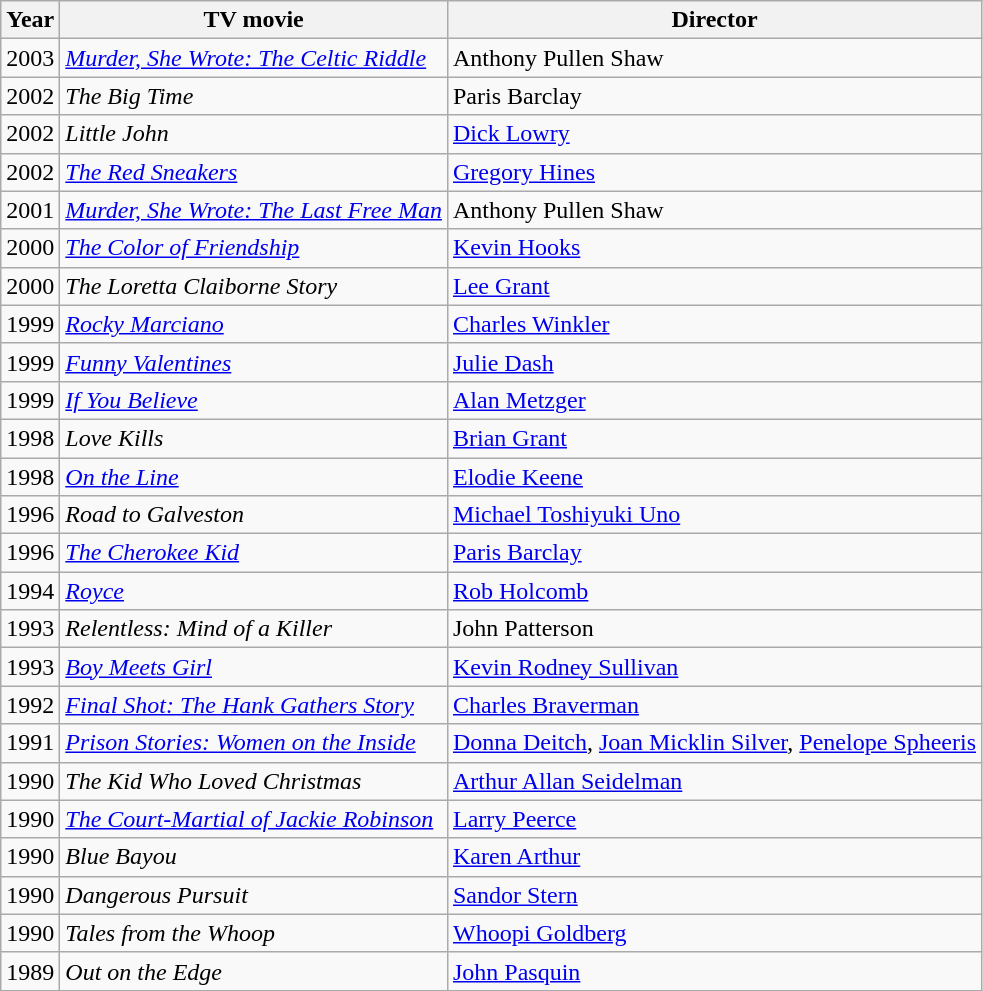<table class="wikitable sortable">
<tr>
<th>Year</th>
<th>TV movie</th>
<th>Director</th>
</tr>
<tr>
<td>2003</td>
<td><em><a href='#'>Murder, She Wrote: The Celtic Riddle</a></em></td>
<td>Anthony Pullen Shaw</td>
</tr>
<tr>
<td>2002</td>
<td><em>The Big Time</em></td>
<td>Paris Barclay</td>
</tr>
<tr>
<td>2002</td>
<td><em>Little John</em></td>
<td><a href='#'>Dick Lowry</a></td>
</tr>
<tr>
<td>2002</td>
<td><em><a href='#'>The Red Sneakers</a></em></td>
<td><a href='#'>Gregory Hines</a></td>
</tr>
<tr>
<td>2001</td>
<td><em><a href='#'>Murder, She Wrote: The Last Free Man</a></em></td>
<td>Anthony Pullen Shaw</td>
</tr>
<tr>
<td>2000</td>
<td><em><a href='#'>The Color of Friendship</a></em></td>
<td><a href='#'>Kevin Hooks</a></td>
</tr>
<tr>
<td>2000</td>
<td><em>The Loretta Claiborne Story</em></td>
<td><a href='#'>Lee Grant</a></td>
</tr>
<tr>
<td>1999</td>
<td><em><a href='#'>Rocky Marciano</a></em></td>
<td><a href='#'>Charles Winkler</a></td>
</tr>
<tr>
<td>1999</td>
<td><em><a href='#'>Funny Valentines</a></em></td>
<td><a href='#'>Julie Dash</a></td>
</tr>
<tr>
<td>1999</td>
<td><em><a href='#'>If You Believe</a></em></td>
<td><a href='#'>Alan Metzger</a></td>
</tr>
<tr>
<td>1998</td>
<td><em>Love Kills</em></td>
<td><a href='#'>Brian Grant</a></td>
</tr>
<tr>
<td>1998</td>
<td><em><a href='#'>On the Line</a></em></td>
<td><a href='#'>Elodie Keene</a></td>
</tr>
<tr>
<td>1996</td>
<td><em>Road to Galveston</em></td>
<td><a href='#'>Michael Toshiyuki Uno</a></td>
</tr>
<tr>
<td>1996</td>
<td><em><a href='#'>The Cherokee Kid</a></em></td>
<td><a href='#'>Paris Barclay</a></td>
</tr>
<tr>
<td>1994</td>
<td><em><a href='#'>Royce</a></em></td>
<td><a href='#'>Rob Holcomb</a></td>
</tr>
<tr>
<td>1993</td>
<td><em>Relentless: Mind of a Killer</em></td>
<td>John Patterson</td>
</tr>
<tr>
<td>1993</td>
<td><em><a href='#'>Boy Meets Girl</a></em></td>
<td><a href='#'>Kevin Rodney Sullivan</a></td>
</tr>
<tr>
<td>1992</td>
<td><em><a href='#'>Final Shot: The Hank Gathers Story</a></em></td>
<td><a href='#'>Charles Braverman</a></td>
</tr>
<tr>
<td>1991</td>
<td><em><a href='#'>Prison Stories: Women on the Inside</a></em></td>
<td><a href='#'>Donna Deitch</a>, <a href='#'>Joan Micklin Silver</a>, <a href='#'>Penelope Spheeris</a></td>
</tr>
<tr>
<td>1990</td>
<td><em>The Kid Who Loved Christmas</em></td>
<td><a href='#'>Arthur Allan Seidelman</a></td>
</tr>
<tr>
<td>1990</td>
<td><em><a href='#'>The Court-Martial of Jackie Robinson</a></em></td>
<td><a href='#'>Larry Peerce</a></td>
</tr>
<tr>
<td>1990</td>
<td><em>Blue Bayou</em></td>
<td><a href='#'>Karen Arthur</a></td>
</tr>
<tr>
<td>1990</td>
<td><em>Dangerous Pursuit</em></td>
<td><a href='#'>Sandor Stern</a></td>
</tr>
<tr>
<td>1990</td>
<td><em>Tales from the Whoop</em></td>
<td><a href='#'>Whoopi Goldberg</a></td>
</tr>
<tr>
<td>1989</td>
<td><em>Out on the Edge</em></td>
<td><a href='#'>John Pasquin</a></td>
</tr>
</table>
